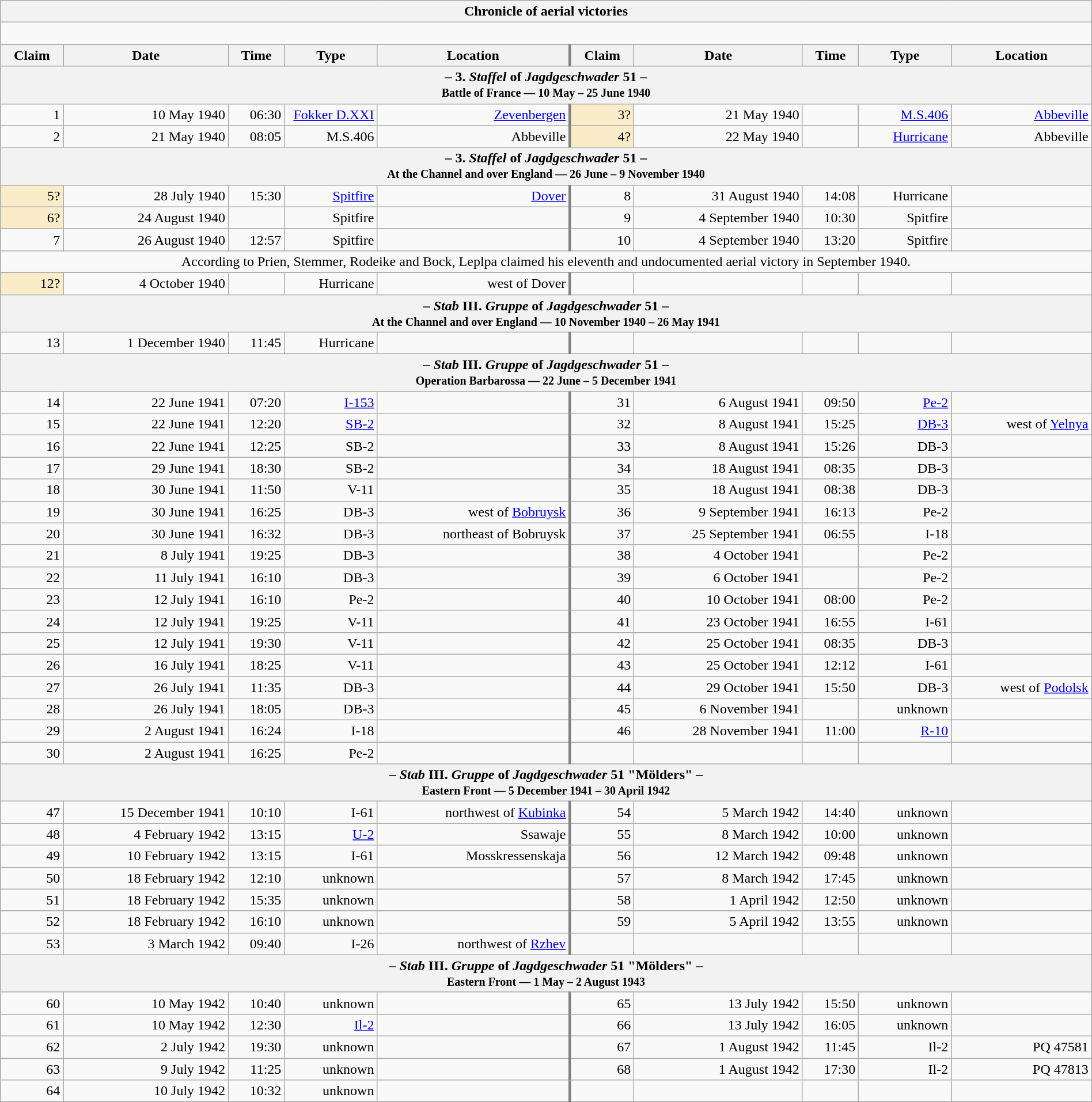<table class="wikitable plainrowheaders collapsible" style="margin-left: auto; margin-right: auto; border: none; text-align:right; width: 100%;">
<tr>
<th colspan="10">Chronicle of aerial victories</th>
</tr>
<tr>
<td colspan="10" style="text-align: left;"><br></td>
</tr>
<tr>
<th scope="col">Claim</th>
<th scope="col">Date</th>
<th scope="col">Time</th>
<th scope="col" width="100px">Type</th>
<th scope="col">Location</th>
<th scope="col" style="border-left: 3px solid grey;">Claim</th>
<th scope="col">Date</th>
<th scope="col">Time</th>
<th scope="col" width="100px">Type</th>
<th scope="col">Location</th>
</tr>
<tr>
<th colspan="10">– 3. <em>Staffel</em> of <em>Jagdgeschwader</em> 51 –<br><small>Battle of France — 10 May – 25 June 1940</small></th>
</tr>
<tr>
<td>1</td>
<td>10 May 1940</td>
<td>06:30</td>
<td><a href='#'>Fokker D.XXI</a></td>
<td><a href='#'>Zevenbergen</a></td>
<td style="border-left: 3px solid grey; background:#faecc8">3?</td>
<td>21 May 1940</td>
<td></td>
<td><a href='#'>M.S.406</a></td>
<td><a href='#'>Abbeville</a></td>
</tr>
<tr>
<td>2</td>
<td>21 May 1940</td>
<td>08:05</td>
<td>M.S.406</td>
<td>Abbeville</td>
<td style="border-left: 3px solid grey; background:#faecc8">4?</td>
<td>22 May 1940</td>
<td></td>
<td><a href='#'>Hurricane</a></td>
<td>Abbeville</td>
</tr>
<tr>
<th colspan="10">– 3. <em>Staffel</em> of <em>Jagdgeschwader</em> 51 –<br><small>At the Channel and over England — 26 June – 9 November 1940</small></th>
</tr>
<tr>
<td style="background:#faecc8">5?</td>
<td>28 July 1940</td>
<td>15:30</td>
<td><a href='#'>Spitfire</a></td>
<td><a href='#'>Dover</a></td>
<td style="border-left: 3px solid grey;">8</td>
<td>31 August 1940</td>
<td>14:08</td>
<td>Hurricane</td>
<td></td>
</tr>
<tr>
<td style="background:#faecc8">6?</td>
<td>24 August 1940</td>
<td></td>
<td>Spitfire</td>
<td></td>
<td style="border-left: 3px solid grey;">9</td>
<td>4 September 1940</td>
<td>10:30</td>
<td>Spitfire</td>
<td></td>
</tr>
<tr>
<td>7</td>
<td>26 August 1940</td>
<td>12:57</td>
<td>Spitfire</td>
<td></td>
<td style="border-left: 3px solid grey;">10</td>
<td>4 September 1940</td>
<td>13:20</td>
<td>Spitfire</td>
<td></td>
</tr>
<tr>
<td colspan="10" style="text-align: center">According to Prien, Stemmer, Rodeike and Bock, Leplpa claimed his eleventh and undocumented aerial victory in September 1940.</td>
</tr>
<tr>
<td style="background:#faecc8">12?</td>
<td>4 October 1940</td>
<td></td>
<td>Hurricane</td>
<td>west of Dover</td>
<td style="border-left: 3px solid grey;"></td>
<td></td>
<td></td>
<td></td>
<td></td>
</tr>
<tr>
<th colspan="10">– <em>Stab</em> III. <em>Gruppe</em> of <em>Jagdgeschwader</em> 51 –<br><small>At the Channel and over England — 10 November 1940 – 26 May 1941</small></th>
</tr>
<tr>
<td>13</td>
<td>1 December 1940</td>
<td>11:45</td>
<td>Hurricane</td>
<td></td>
<td style="border-left: 3px solid grey;"></td>
<td></td>
<td></td>
<td></td>
<td></td>
</tr>
<tr>
<th colspan="10">– <em>Stab</em> III. <em>Gruppe</em> of <em>Jagdgeschwader</em> 51 –<br><small>Operation Barbarossa — 22 June – 5 December 1941</small></th>
</tr>
<tr>
<td>14</td>
<td>22 June 1941</td>
<td>07:20</td>
<td><a href='#'>I-153</a></td>
<td></td>
<td style="border-left: 3px solid grey;">31</td>
<td>6 August 1941</td>
<td>09:50</td>
<td><a href='#'>Pe-2</a></td>
<td></td>
</tr>
<tr>
<td>15</td>
<td>22 June 1941</td>
<td>12:20</td>
<td><a href='#'>SB-2</a></td>
<td></td>
<td style="border-left: 3px solid grey;">32</td>
<td>8 August 1941</td>
<td>15:25</td>
<td><a href='#'>DB-3</a></td>
<td> west of <a href='#'>Yelnya</a></td>
</tr>
<tr>
<td>16</td>
<td>22 June 1941</td>
<td>12:25</td>
<td>SB-2</td>
<td></td>
<td style="border-left: 3px solid grey;">33</td>
<td>8 August 1941</td>
<td>15:26</td>
<td>DB-3</td>
<td></td>
</tr>
<tr>
<td>17</td>
<td>29 June 1941</td>
<td>18:30</td>
<td>SB-2</td>
<td></td>
<td style="border-left: 3px solid grey;">34</td>
<td>18 August 1941</td>
<td>08:35</td>
<td>DB-3</td>
<td></td>
</tr>
<tr>
<td>18</td>
<td>30 June 1941</td>
<td>11:50</td>
<td>V-11</td>
<td></td>
<td style="border-left: 3px solid grey;">35</td>
<td>18 August 1941</td>
<td>08:38</td>
<td>DB-3</td>
<td></td>
</tr>
<tr>
<td>19</td>
<td>30 June 1941</td>
<td>16:25</td>
<td>DB-3</td>
<td> west of <a href='#'>Bobruysk</a></td>
<td style="border-left: 3px solid grey;">36</td>
<td>9 September 1941</td>
<td>16:13</td>
<td>Pe-2</td>
<td></td>
</tr>
<tr>
<td>20</td>
<td>30 June 1941</td>
<td>16:32</td>
<td>DB-3</td>
<td> northeast of Bobruysk</td>
<td style="border-left: 3px solid grey;">37</td>
<td>25 September 1941</td>
<td>06:55</td>
<td>I-18</td>
<td></td>
</tr>
<tr>
<td>21</td>
<td>8 July 1941</td>
<td>19:25</td>
<td>DB-3</td>
<td></td>
<td style="border-left: 3px solid grey;">38</td>
<td>4 October 1941</td>
<td></td>
<td>Pe-2</td>
<td></td>
</tr>
<tr>
<td>22</td>
<td>11 July 1941</td>
<td>16:10</td>
<td>DB-3</td>
<td></td>
<td style="border-left: 3px solid grey;">39</td>
<td>6 October 1941</td>
<td></td>
<td>Pe-2</td>
<td></td>
</tr>
<tr>
<td>23</td>
<td>12 July 1941</td>
<td>16:10</td>
<td>Pe-2</td>
<td></td>
<td style="border-left: 3px solid grey;">40</td>
<td>10 October 1941</td>
<td>08:00</td>
<td>Pe-2</td>
<td></td>
</tr>
<tr>
<td>24</td>
<td>12 July 1941</td>
<td>19:25</td>
<td>V-11</td>
<td></td>
<td style="border-left: 3px solid grey;">41</td>
<td>23 October 1941</td>
<td>16:55</td>
<td>I-61</td>
<td></td>
</tr>
<tr>
<td>25</td>
<td>12 July 1941</td>
<td>19:30</td>
<td>V-11</td>
<td></td>
<td style="border-left: 3px solid grey;">42</td>
<td>25 October 1941</td>
<td>08:35</td>
<td>DB-3</td>
<td></td>
</tr>
<tr>
<td>26</td>
<td>16 July 1941</td>
<td>18:25</td>
<td>V-11</td>
<td></td>
<td style="border-left: 3px solid grey;">43</td>
<td>25 October 1941</td>
<td>12:12</td>
<td>I-61</td>
<td></td>
</tr>
<tr>
<td>27</td>
<td>26 July 1941</td>
<td>11:35</td>
<td>DB-3</td>
<td></td>
<td style="border-left: 3px solid grey;">44</td>
<td>29 October 1941</td>
<td>15:50</td>
<td>DB-3</td>
<td> west of <a href='#'>Podolsk</a></td>
</tr>
<tr>
<td>28</td>
<td>26 July 1941</td>
<td>18:05</td>
<td>DB-3</td>
<td></td>
<td style="border-left: 3px solid grey;">45</td>
<td>6 November 1941</td>
<td></td>
<td>unknown</td>
<td></td>
</tr>
<tr>
<td>29</td>
<td>2 August 1941</td>
<td>16:24</td>
<td>I-18</td>
<td></td>
<td style="border-left: 3px solid grey;">46</td>
<td>28 November 1941</td>
<td>11:00</td>
<td><a href='#'>R-10</a></td>
<td></td>
</tr>
<tr>
<td>30</td>
<td>2 August 1941</td>
<td>16:25</td>
<td>Pe-2</td>
<td></td>
<td style="border-left: 3px solid grey;"></td>
<td></td>
<td></td>
<td></td>
<td></td>
</tr>
<tr>
<th colspan="10">– <em>Stab</em> III. <em>Gruppe</em> of <em>Jagdgeschwader</em> 51 "Mölders" –<br><small>Eastern Front — 5 December 1941 – 30 April 1942</small></th>
</tr>
<tr>
<td>47</td>
<td>15 December 1941</td>
<td>10:10</td>
<td>I-61</td>
<td> northwest of <a href='#'>Kubinka</a></td>
<td style="border-left: 3px solid grey;">54</td>
<td>5 March 1942</td>
<td>14:40</td>
<td>unknown</td>
<td></td>
</tr>
<tr>
<td>48</td>
<td>4 February 1942</td>
<td>13:15</td>
<td><a href='#'>U-2</a></td>
<td>Ssawaje</td>
<td style="border-left: 3px solid grey;">55</td>
<td>8 March 1942</td>
<td>10:00</td>
<td>unknown</td>
<td></td>
</tr>
<tr>
<td>49</td>
<td>10 February 1942</td>
<td>13:15</td>
<td>I-61</td>
<td>Mosskressenskaja</td>
<td style="border-left: 3px solid grey;">56</td>
<td>12 March 1942</td>
<td>09:48</td>
<td>unknown</td>
<td></td>
</tr>
<tr>
<td>50</td>
<td>18 February 1942</td>
<td>12:10</td>
<td>unknown</td>
<td></td>
<td style="border-left: 3px solid grey;">57</td>
<td>8 March 1942</td>
<td>17:45</td>
<td>unknown</td>
<td></td>
</tr>
<tr>
<td>51</td>
<td>18 February 1942</td>
<td>15:35</td>
<td>unknown</td>
<td></td>
<td style="border-left: 3px solid grey;">58</td>
<td>1 April 1942</td>
<td>12:50</td>
<td>unknown</td>
<td></td>
</tr>
<tr>
<td>52</td>
<td>18 February 1942</td>
<td>16:10</td>
<td>unknown</td>
<td></td>
<td style="border-left: 3px solid grey;">59</td>
<td>5 April 1942</td>
<td>13:55</td>
<td>unknown</td>
<td></td>
</tr>
<tr>
<td>53</td>
<td>3 March 1942</td>
<td>09:40</td>
<td>I-26</td>
<td>northwest of <a href='#'>Rzhev</a></td>
<td style="border-left: 3px solid grey;"></td>
<td></td>
<td></td>
<td></td>
<td></td>
</tr>
<tr>
<th colspan="10">– <em>Stab</em> III. <em>Gruppe</em> of <em>Jagdgeschwader</em> 51 "Mölders" –<br><small>Eastern Front — 1 May – 2 August 1943</small></th>
</tr>
<tr>
<td>60</td>
<td>10 May 1942</td>
<td>10:40</td>
<td>unknown</td>
<td></td>
<td style="border-left: 3px solid grey;">65</td>
<td>13 July 1942</td>
<td>15:50</td>
<td>unknown</td>
<td></td>
</tr>
<tr>
<td>61</td>
<td>10 May 1942</td>
<td>12:30</td>
<td><a href='#'>Il-2</a></td>
<td></td>
<td style="border-left: 3px solid grey;">66</td>
<td>13 July 1942</td>
<td>16:05</td>
<td>unknown</td>
<td></td>
</tr>
<tr>
<td>62</td>
<td>2 July 1942</td>
<td>19:30</td>
<td>unknown</td>
<td></td>
<td style="border-left: 3px solid grey;">67</td>
<td>1 August 1942</td>
<td>11:45</td>
<td>Il-2</td>
<td>PQ 47581</td>
</tr>
<tr>
<td>63</td>
<td>9 July 1942</td>
<td>11:25</td>
<td>unknown</td>
<td></td>
<td style="border-left: 3px solid grey;">68</td>
<td>1 August 1942</td>
<td>17:30</td>
<td>Il-2</td>
<td>PQ 47813</td>
</tr>
<tr>
<td>64</td>
<td>10 July 1942</td>
<td>10:32</td>
<td>unknown</td>
<td></td>
<td style="border-left: 3px solid grey;"></td>
<td></td>
<td></td>
<td></td>
<td></td>
</tr>
</table>
